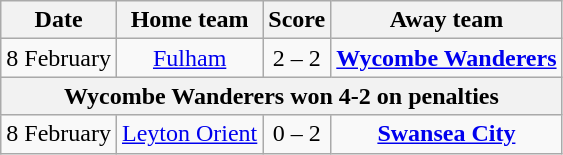<table class="wikitable" style="text-align: center">
<tr>
<th>Date</th>
<th>Home team</th>
<th>Score</th>
<th>Away team</th>
</tr>
<tr>
<td>8 February</td>
<td><a href='#'>Fulham</a></td>
<td>2 – 2</td>
<td><strong><a href='#'>Wycombe Wanderers</a></strong></td>
</tr>
<tr>
<th colspan="5">Wycombe Wanderers won 4-2 on penalties</th>
</tr>
<tr>
<td>8 February</td>
<td><a href='#'>Leyton Orient</a></td>
<td>0 – 2</td>
<td><strong><a href='#'>Swansea City</a></strong></td>
</tr>
</table>
